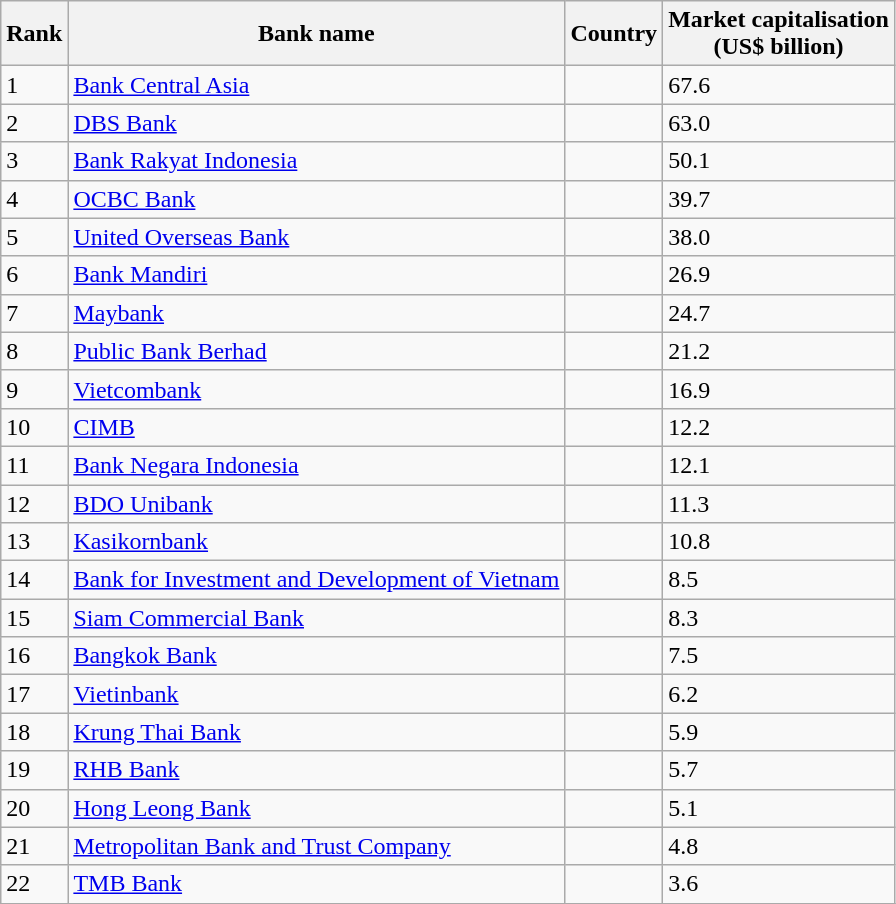<table class="wikitable sortable">
<tr>
<th data-sort-type="number">Rank</th>
<th>Bank name</th>
<th>Country</th>
<th>Market capitalisation<br>(US$ billion)</th>
</tr>
<tr>
<td>1</td>
<td><a href='#'>Bank Central Asia</a></td>
<td></td>
<td>67.6</td>
</tr>
<tr>
<td>2</td>
<td><a href='#'>DBS Bank</a></td>
<td></td>
<td>63.0</td>
</tr>
<tr>
<td>3</td>
<td><a href='#'>Bank Rakyat Indonesia</a></td>
<td></td>
<td>50.1</td>
</tr>
<tr>
<td>4</td>
<td><a href='#'>OCBC Bank</a></td>
<td></td>
<td>39.7</td>
</tr>
<tr>
<td>5</td>
<td><a href='#'>United Overseas Bank</a></td>
<td></td>
<td>38.0</td>
</tr>
<tr>
<td>6</td>
<td><a href='#'>Bank Mandiri</a></td>
<td></td>
<td>26.9</td>
</tr>
<tr>
<td>7</td>
<td><a href='#'>Maybank</a></td>
<td></td>
<td>24.7</td>
</tr>
<tr>
<td>8</td>
<td><a href='#'>Public Bank Berhad</a></td>
<td></td>
<td>21.2</td>
</tr>
<tr>
<td>9</td>
<td><a href='#'>Vietcombank</a></td>
<td></td>
<td>16.9</td>
</tr>
<tr>
<td>10</td>
<td><a href='#'>CIMB</a></td>
<td></td>
<td>12.2</td>
</tr>
<tr>
<td>11</td>
<td><a href='#'>Bank Negara Indonesia</a></td>
<td></td>
<td>12.1</td>
</tr>
<tr>
<td>12</td>
<td><a href='#'>BDO Unibank</a></td>
<td></td>
<td>11.3</td>
</tr>
<tr>
<td>13</td>
<td><a href='#'>Kasikornbank</a></td>
<td></td>
<td>10.8</td>
</tr>
<tr>
<td>14</td>
<td><a href='#'>Bank for Investment and Development of Vietnam</a></td>
<td></td>
<td>8.5</td>
</tr>
<tr>
<td>15</td>
<td><a href='#'>Siam Commercial Bank</a></td>
<td></td>
<td>8.3</td>
</tr>
<tr>
<td>16</td>
<td><a href='#'>Bangkok Bank</a></td>
<td></td>
<td>7.5</td>
</tr>
<tr>
<td>17</td>
<td><a href='#'>Vietinbank</a></td>
<td></td>
<td>6.2</td>
</tr>
<tr>
<td>18</td>
<td><a href='#'>Krung Thai Bank</a></td>
<td></td>
<td>5.9</td>
</tr>
<tr>
<td>19</td>
<td><a href='#'>RHB Bank</a></td>
<td></td>
<td>5.7</td>
</tr>
<tr>
<td>20</td>
<td><a href='#'>Hong Leong Bank</a></td>
<td></td>
<td>5.1</td>
</tr>
<tr>
<td>21</td>
<td><a href='#'>Metropolitan Bank and Trust Company</a></td>
<td></td>
<td>4.8</td>
</tr>
<tr>
<td>22</td>
<td><a href='#'>TMB Bank</a></td>
<td></td>
<td>3.6</td>
</tr>
<tr>
</tr>
</table>
